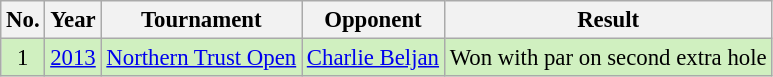<table class="wikitable" style="font-size:95%;">
<tr>
<th>No.</th>
<th>Year</th>
<th>Tournament</th>
<th>Opponent</th>
<th>Result</th>
</tr>
<tr style="background:#D0F0C0;">
<td align=center>1</td>
<td><a href='#'>2013</a></td>
<td><a href='#'>Northern Trust Open</a></td>
<td> <a href='#'>Charlie Beljan</a></td>
<td>Won with par on second extra hole</td>
</tr>
</table>
